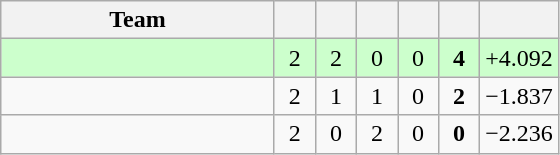<table class="wikitable" style="text-align:center;">
<tr>
<th width=175>Team</th>
<th style="width:20px;"></th>
<th style="width:20px;"></th>
<th style="width:20px;"></th>
<th style="width:20px;"></th>
<th style="width:20px;"></th>
<th style="width:20px;"></th>
</tr>
<tr style="background:#cfc">
<td align=left></td>
<td>2</td>
<td>2</td>
<td>0</td>
<td>0</td>
<td><strong>4</strong></td>
<td>+4.092</td>
</tr>
<tr>
<td align=left></td>
<td>2</td>
<td>1</td>
<td>1</td>
<td>0</td>
<td><strong>2</strong></td>
<td>−1.837</td>
</tr>
<tr>
<td align=left></td>
<td>2</td>
<td>0</td>
<td>2</td>
<td>0</td>
<td><strong>0</strong></td>
<td>−2.236</td>
</tr>
</table>
